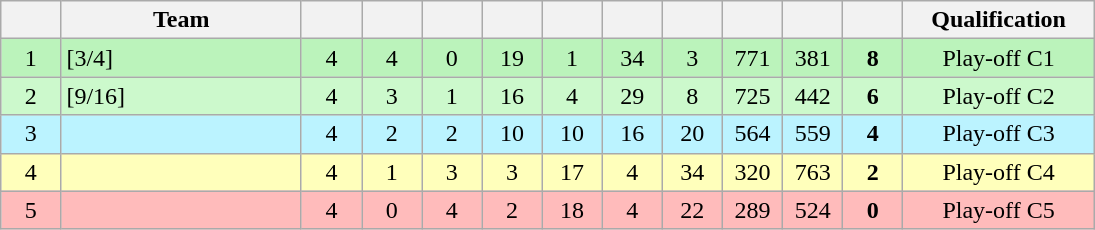<table class=wikitable style="text-align:center" width=730>
<tr>
<th width=5.5%></th>
<th width=22%>Team</th>
<th width=5.5%></th>
<th width=5.5%></th>
<th width=5.5%></th>
<th width=5.5%></th>
<th width=5.5%></th>
<th width=5.5%></th>
<th width=5.5%></th>
<th width=5.5%></th>
<th width=5.5%></th>
<th width=5.5%></th>
<th width=18%>Qualification</th>
</tr>
<tr bgcolor=#bbf3bb>
<td>1</td>
<td style="text-align:left"> [3/4]</td>
<td>4</td>
<td>4</td>
<td>0</td>
<td>19</td>
<td>1</td>
<td>34</td>
<td>3</td>
<td>771</td>
<td>381</td>
<td><strong>8</strong></td>
<td>Play-off C1</td>
</tr>
<tr bgcolor=#ccf9cc>
<td>2</td>
<td style="text-align:left"> [9/16]</td>
<td>4</td>
<td>3</td>
<td>1</td>
<td>16</td>
<td>4</td>
<td>29</td>
<td>8</td>
<td>725</td>
<td>442</td>
<td><strong>6</strong></td>
<td>Play-off C2</td>
</tr>
<tr bgcolor=#bbf3ff>
<td>3</td>
<td style="text-align:left"></td>
<td>4</td>
<td>2</td>
<td>2</td>
<td>10</td>
<td>10</td>
<td>16</td>
<td>20</td>
<td>564</td>
<td>559</td>
<td><strong>4</strong></td>
<td>Play-off C3</td>
</tr>
<tr bgcolor=#ffffbb>
<td>4</td>
<td style="text-align:left"></td>
<td>4</td>
<td>1</td>
<td>3</td>
<td>3</td>
<td>17</td>
<td>4</td>
<td>34</td>
<td>320</td>
<td>763</td>
<td><strong>2</strong></td>
<td>Play-off C4</td>
</tr>
<tr bgcolor=#ffbbbb>
<td>5</td>
<td style="text-align:left"></td>
<td>4</td>
<td>0</td>
<td>4</td>
<td>2</td>
<td>18</td>
<td>4</td>
<td>22</td>
<td>289</td>
<td>524</td>
<td><strong>0</strong></td>
<td>Play-off C5</td>
</tr>
</table>
